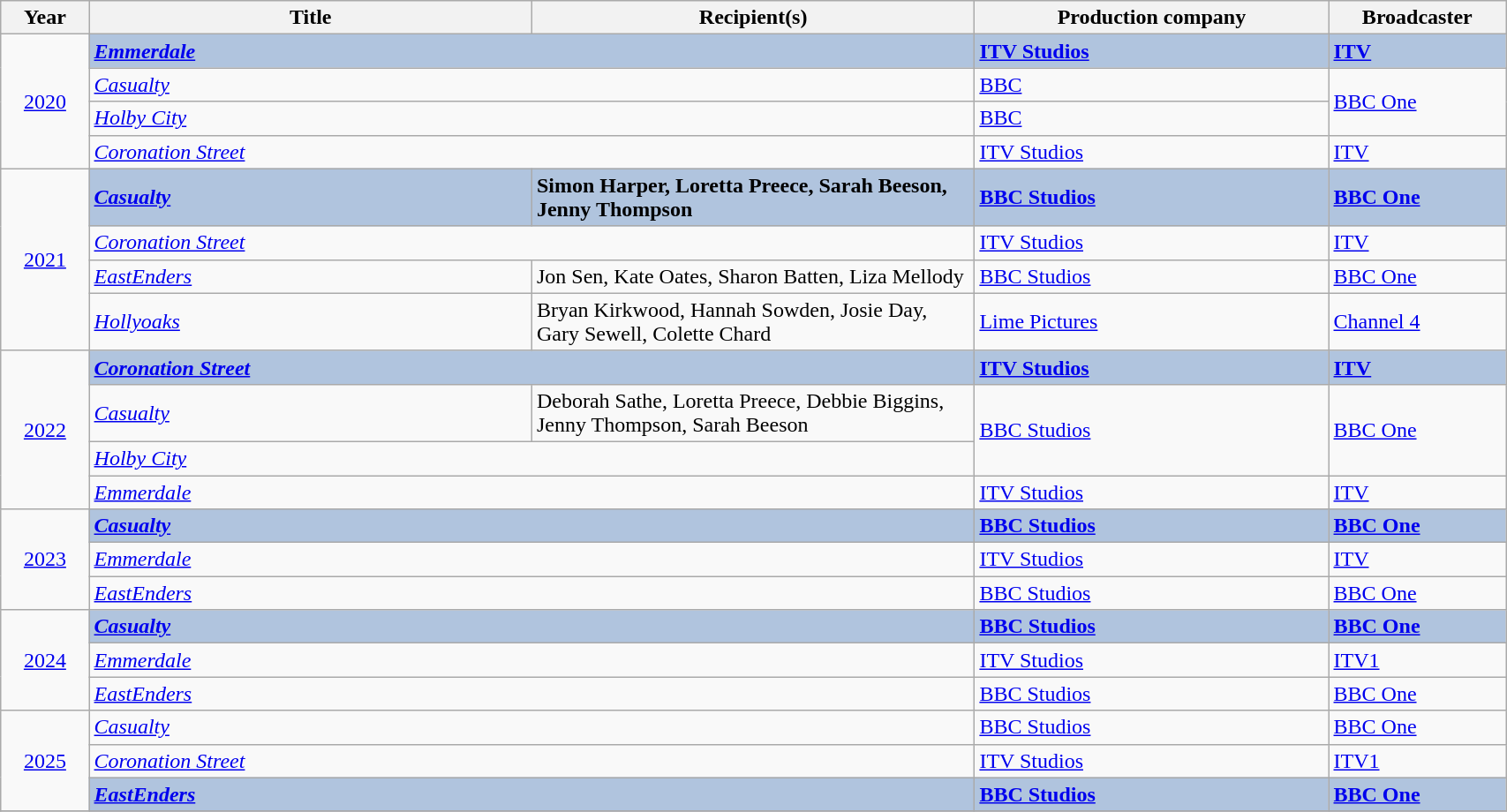<table class="sortable wikitable" width="90%">
<tr>
<th width=5%>Year</th>
<th width=25%>Title</th>
<th width=25%><strong>Recipient(s)</strong></th>
<th width=20%><strong>Production company</strong></th>
<th width=10%><strong>Broadcaster</strong></th>
</tr>
<tr>
<td rowspan=4 scope=row style="text-align:center;"><a href='#'>2020</a><br></td>
<td colspan="2" style="background:#B0C4DE;"><strong><em><a href='#'>Emmerdale</a></em></strong></td>
<td style="background:#B0C4DE;"><strong><a href='#'>ITV Studios</a></strong></td>
<td style="background:#B0C4DE;"><strong><a href='#'>ITV</a></strong></td>
</tr>
<tr>
<td colspan="2"><em><a href='#'>Casualty</a></em></td>
<td><a href='#'>BBC</a></td>
<td rowspan="2"><a href='#'>BBC One</a></td>
</tr>
<tr>
<td colspan="2"><em><a href='#'>Holby City</a></em></td>
<td><a href='#'>BBC</a></td>
</tr>
<tr>
<td colspan="2"><em><a href='#'>Coronation Street</a></em></td>
<td><a href='#'>ITV Studios</a></td>
<td><a href='#'>ITV</a></td>
</tr>
<tr>
<td rowspan="4" style="text-align:center;"><a href='#'>2021</a><br></td>
<td style="background:#B0C4DE;"><strong><em><a href='#'>Casualty</a></em></strong></td>
<td style="background:#B0C4DE;"><strong>Simon Harper, Loretta Preece, Sarah Beeson, Jenny Thompson</strong></td>
<td style="background:#B0C4DE;"><strong><a href='#'>BBC Studios</a></strong></td>
<td style="background:#B0C4DE;"><strong><a href='#'>BBC One</a></strong></td>
</tr>
<tr>
<td colspan="2"><em><a href='#'>Coronation Street</a></em></td>
<td><a href='#'>ITV Studios</a></td>
<td><a href='#'>ITV</a></td>
</tr>
<tr>
<td><em><a href='#'>EastEnders</a></em></td>
<td>Jon Sen, Kate Oates, Sharon Batten, Liza Mellody</td>
<td><a href='#'>BBC Studios</a></td>
<td><a href='#'>BBC One</a></td>
</tr>
<tr>
<td><em><a href='#'>Hollyoaks</a></em></td>
<td>Bryan Kirkwood, Hannah Sowden, Josie Day, Gary Sewell, Colette Chard</td>
<td><a href='#'>Lime Pictures</a></td>
<td><a href='#'>Channel 4</a></td>
</tr>
<tr>
<td rowspan="4" style="text-align:center;"><a href='#'>2022</a><br></td>
<td colspan="2" style="background:#B0C4DE;"><strong><em><a href='#'>Coronation Street</a></em></strong></td>
<td style="background:#B0C4DE;"><strong><a href='#'>ITV Studios</a></strong></td>
<td style="background:#B0C4DE;"><strong><a href='#'>ITV</a></strong></td>
</tr>
<tr>
<td><em><a href='#'>Casualty</a></em></td>
<td>Deborah Sathe, Loretta Preece, Debbie Biggins, Jenny Thompson, Sarah Beeson</td>
<td rowspan="2"><a href='#'>BBC Studios</a></td>
<td rowspan="2"><a href='#'>BBC One</a></td>
</tr>
<tr>
<td colspan="2"><em><a href='#'>Holby City</a></em></td>
</tr>
<tr>
<td colspan="2"><em><a href='#'>Emmerdale</a></em></td>
<td><a href='#'>ITV Studios</a></td>
<td><a href='#'>ITV</a></td>
</tr>
<tr>
<td rowspan="3" style="text-align:center;"><a href='#'>2023</a><br></td>
<td style="background:#B0C4DE;" colspan="2"><strong><em><a href='#'>Casualty</a></em></strong></td>
<td style="background:#B0C4DE;"><strong><a href='#'>BBC Studios</a></strong></td>
<td style="background:#B0C4DE;"><strong><a href='#'>BBC One</a></strong></td>
</tr>
<tr>
<td colspan="2"><em><a href='#'>Emmerdale</a></em></td>
<td><a href='#'>ITV Studios</a></td>
<td><a href='#'>ITV</a></td>
</tr>
<tr>
<td colspan="2"><em><a href='#'>EastEnders</a></em></td>
<td><a href='#'>BBC Studios</a></td>
<td><a href='#'>BBC One</a></td>
</tr>
<tr>
<td rowspan="3" style="text-align:center;"><a href='#'>2024</a><br></td>
<td style="background:#B0C4DE;" colspan="2"><strong><em><a href='#'>Casualty</a></em></strong></td>
<td style="background:#B0C4DE;"><strong><a href='#'>BBC Studios</a></strong></td>
<td style="background:#B0C4DE;"><strong><a href='#'>BBC One</a></strong></td>
</tr>
<tr>
<td colspan="2"><em><a href='#'>Emmerdale</a></em></td>
<td><a href='#'>ITV Studios</a></td>
<td><a href='#'>ITV1</a></td>
</tr>
<tr>
<td colspan="2"><em><a href='#'>EastEnders</a></em></td>
<td><a href='#'>BBC Studios</a></td>
<td><a href='#'>BBC One</a></td>
</tr>
<tr>
<td rowspan="3" style="text-align:center;"><a href='#'>2025</a><br></td>
<td colspan="2"><em><a href='#'>Casualty</a></em></td>
<td><a href='#'>BBC Studios</a></td>
<td><a href='#'>BBC One</a></td>
</tr>
<tr>
<td colspan="2"><em><a href='#'>Coronation Street</a></em></td>
<td><a href='#'>ITV Studios</a></td>
<td><a href='#'>ITV1</a></td>
</tr>
<tr>
<td style="background:#B0C4DE;" colspan="2"><strong><em><a href='#'>EastEnders</a></em></strong></td>
<td style="background:#B0C4DE;"><strong><a href='#'>BBC Studios</a></strong></td>
<td style="background:#B0C4DE;"><strong><a href='#'>BBC One</a></strong></td>
</tr>
<tr>
</tr>
</table>
